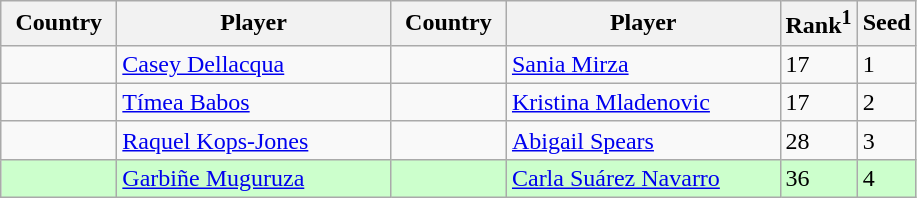<table class="sortable wikitable">
<tr>
<th width="70">Country</th>
<th width="175">Player</th>
<th width="70">Country</th>
<th width="175">Player</th>
<th>Rank<sup>1</sup></th>
<th>Seed</th>
</tr>
<tr>
<td></td>
<td><a href='#'>Casey Dellacqua</a></td>
<td></td>
<td><a href='#'>Sania Mirza</a></td>
<td>17</td>
<td>1</td>
</tr>
<tr>
<td></td>
<td><a href='#'>Tímea Babos</a></td>
<td></td>
<td><a href='#'>Kristina Mladenovic</a></td>
<td>17</td>
<td>2</td>
</tr>
<tr>
<td></td>
<td><a href='#'>Raquel Kops-Jones</a></td>
<td></td>
<td><a href='#'>Abigail Spears</a></td>
<td>28</td>
<td>3</td>
</tr>
<tr style="background:#cfc;">
<td></td>
<td><a href='#'>Garbiñe Muguruza</a></td>
<td></td>
<td><a href='#'>Carla Suárez Navarro</a></td>
<td>36</td>
<td>4</td>
</tr>
</table>
